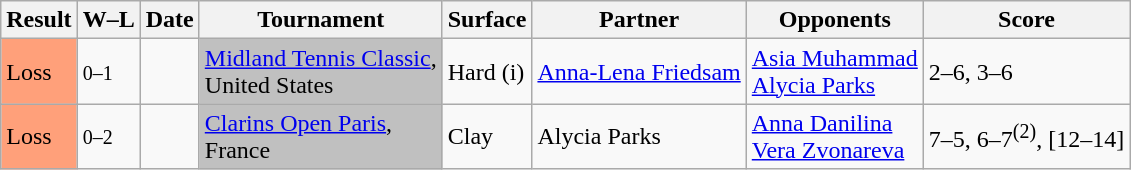<table class="sortable wikitable">
<tr>
<th>Result</th>
<th class="unsortable">W–L</th>
<th>Date</th>
<th>Tournament</th>
<th>Surface</th>
<th>Partner</th>
<th>Opponents</th>
<th class="unsortable">Score</th>
</tr>
<tr>
<td style="background:#ffa07a;">Loss</td>
<td><small>0–1</small></td>
<td><a href='#'></a></td>
<td style="background:silver;"><a href='#'>Midland Tennis Classic</a>, <br>United States</td>
<td>Hard (i)</td>
<td> <a href='#'>Anna-Lena Friedsam</a></td>
<td> <a href='#'>Asia Muhammad</a> <br>  <a href='#'>Alycia Parks</a></td>
<td>2–6, 3–6</td>
</tr>
<tr>
<td style="background:#ffa07a;">Loss</td>
<td><small>0–2</small></td>
<td><a href='#'></a></td>
<td style="background:silver;"><a href='#'>Clarins Open Paris</a>, <br>France</td>
<td>Clay</td>
<td> Alycia Parks</td>
<td> <a href='#'>Anna Danilina</a> <br>  <a href='#'>Vera Zvonareva</a></td>
<td>7–5, 6–7<sup>(2)</sup>, [12–14]</td>
</tr>
</table>
